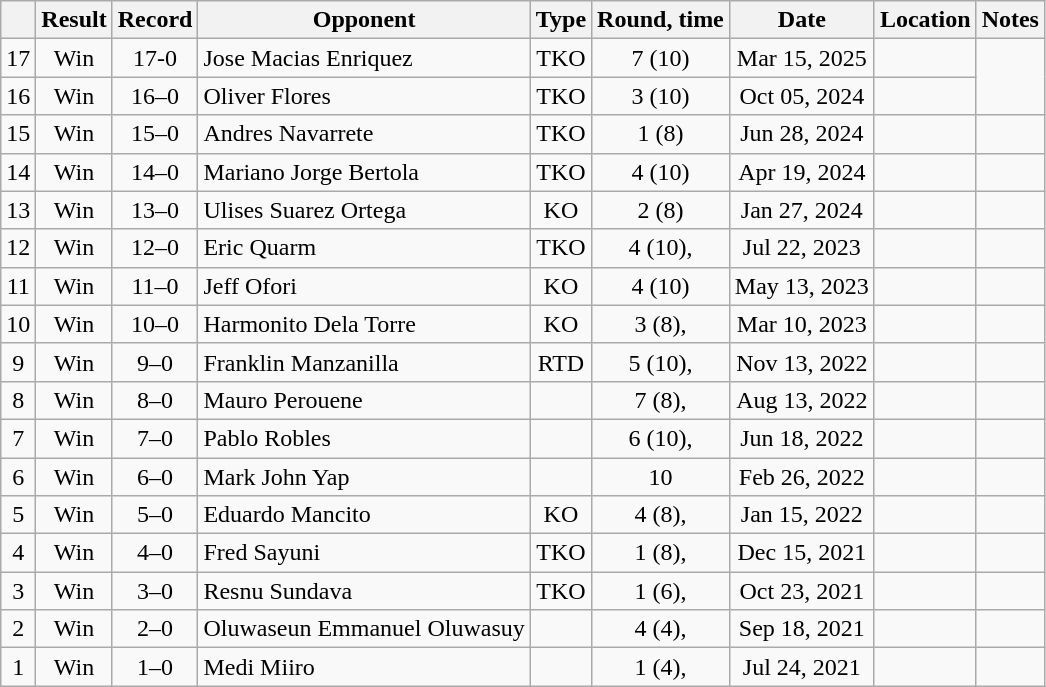<table class=wikitable style=text-align:center>
<tr>
<th></th>
<th>Result</th>
<th>Record</th>
<th>Opponent</th>
<th>Type</th>
<th>Round, time</th>
<th>Date</th>
<th>Location</th>
<th>Notes</th>
</tr>
<tr>
<td>17</td>
<td>Win</td>
<td>17-0</td>
<td align=left>Jose Macias Enriquez</td>
<td>TKO</td>
<td>7 (10) </td>
<td>Mar 15, 2025</td>
<td align=left></td>
</tr>
<tr>
<td>16</td>
<td>Win</td>
<td>16–0</td>
<td align=left>Oliver Flores</td>
<td>TKO</td>
<td>3 (10) </td>
<td>Oct 05, 2024</td>
<td align=left></td>
</tr>
<tr>
<td>15</td>
<td>Win</td>
<td>15–0</td>
<td align=left>Andres Navarrete</td>
<td>TKO</td>
<td>1 (8) </td>
<td>Jun 28, 2024</td>
<td align=left></td>
<td align=left></td>
</tr>
<tr>
<td>14</td>
<td>Win</td>
<td>14–0</td>
<td align=left>Mariano Jorge Bertola</td>
<td>TKO</td>
<td>4 (10)</td>
<td>Apr 19, 2024</td>
<td align=left></td>
<td align=left></td>
</tr>
<tr>
<td>13</td>
<td>Win</td>
<td>13–0</td>
<td align=left>Ulises Suarez Ortega</td>
<td>KO</td>
<td>2 (8) </td>
<td>Jan 27, 2024</td>
<td align=left></td>
<td align=left></td>
</tr>
<tr>
<td>12</td>
<td>Win</td>
<td>12–0</td>
<td align=left>Eric Quarm</td>
<td>TKO</td>
<td>4 (10), </td>
<td>Jul 22, 2023</td>
<td align=left></td>
<td align=left></td>
</tr>
<tr>
<td>11</td>
<td>Win</td>
<td>11–0</td>
<td align=left>Jeff Ofori</td>
<td>KO</td>
<td>4 (10)</td>
<td>May 13, 2023</td>
<td align=left></td>
<td align=left></td>
</tr>
<tr>
<td>10</td>
<td> Win</td>
<td>10–0</td>
<td align=left>Harmonito Dela Torre</td>
<td>KO</td>
<td>3 (8), </td>
<td>Mar 10, 2023</td>
<td align=left></td>
<td align=left></td>
</tr>
<tr>
<td>9</td>
<td>Win</td>
<td>9–0</td>
<td align=left>Franklin Manzanilla</td>
<td>RTD</td>
<td>5 (10), </td>
<td>Nov 13, 2022</td>
<td align=left></td>
<td align=left></td>
</tr>
<tr>
<td>8</td>
<td>Win</td>
<td>8–0</td>
<td align=left>Mauro Perouene</td>
<td></td>
<td>7 (8), </td>
<td>Aug 13, 2022</td>
<td align=left></td>
<td align=left></td>
</tr>
<tr>
<td>7</td>
<td>Win</td>
<td>7–0</td>
<td align=left>Pablo Robles</td>
<td></td>
<td>6 (10), </td>
<td>Jun 18, 2022</td>
<td align=left></td>
<td align=left></td>
</tr>
<tr>
<td>6</td>
<td>Win</td>
<td>6–0</td>
<td align=left>Mark John Yap</td>
<td></td>
<td>10</td>
<td>Feb 26, 2022</td>
<td align=left></td>
<td align=left></td>
</tr>
<tr>
<td>5</td>
<td>Win</td>
<td>5–0</td>
<td align=left>Eduardo Mancito</td>
<td>KO</td>
<td>4 (8), </td>
<td>Jan 15, 2022</td>
<td align=left></td>
<td align=left></td>
</tr>
<tr>
<td>4</td>
<td>Win</td>
<td>4–0</td>
<td align=left>Fred Sayuni</td>
<td>TKO</td>
<td>1 (8), </td>
<td>Dec 15, 2021</td>
<td align=left></td>
<td align=left></td>
</tr>
<tr>
<td>3</td>
<td>Win</td>
<td>3–0</td>
<td align=left>Resnu Sundava</td>
<td>TKO</td>
<td>1 (6), </td>
<td>Oct 23, 2021</td>
<td align=left></td>
<td align=left></td>
</tr>
<tr>
<td>2</td>
<td>Win</td>
<td>2–0</td>
<td align=left>Oluwaseun Emmanuel Oluwasuy</td>
<td></td>
<td>4 (4), </td>
<td>Sep 18, 2021</td>
<td align=left></td>
<td align=left></td>
</tr>
<tr>
<td>1</td>
<td>Win</td>
<td>1–0</td>
<td align=left>Medi Miiro</td>
<td></td>
<td>1 (4), </td>
<td>Jul 24, 2021</td>
<td align=left></td>
<td align=left></td>
</tr>
</table>
